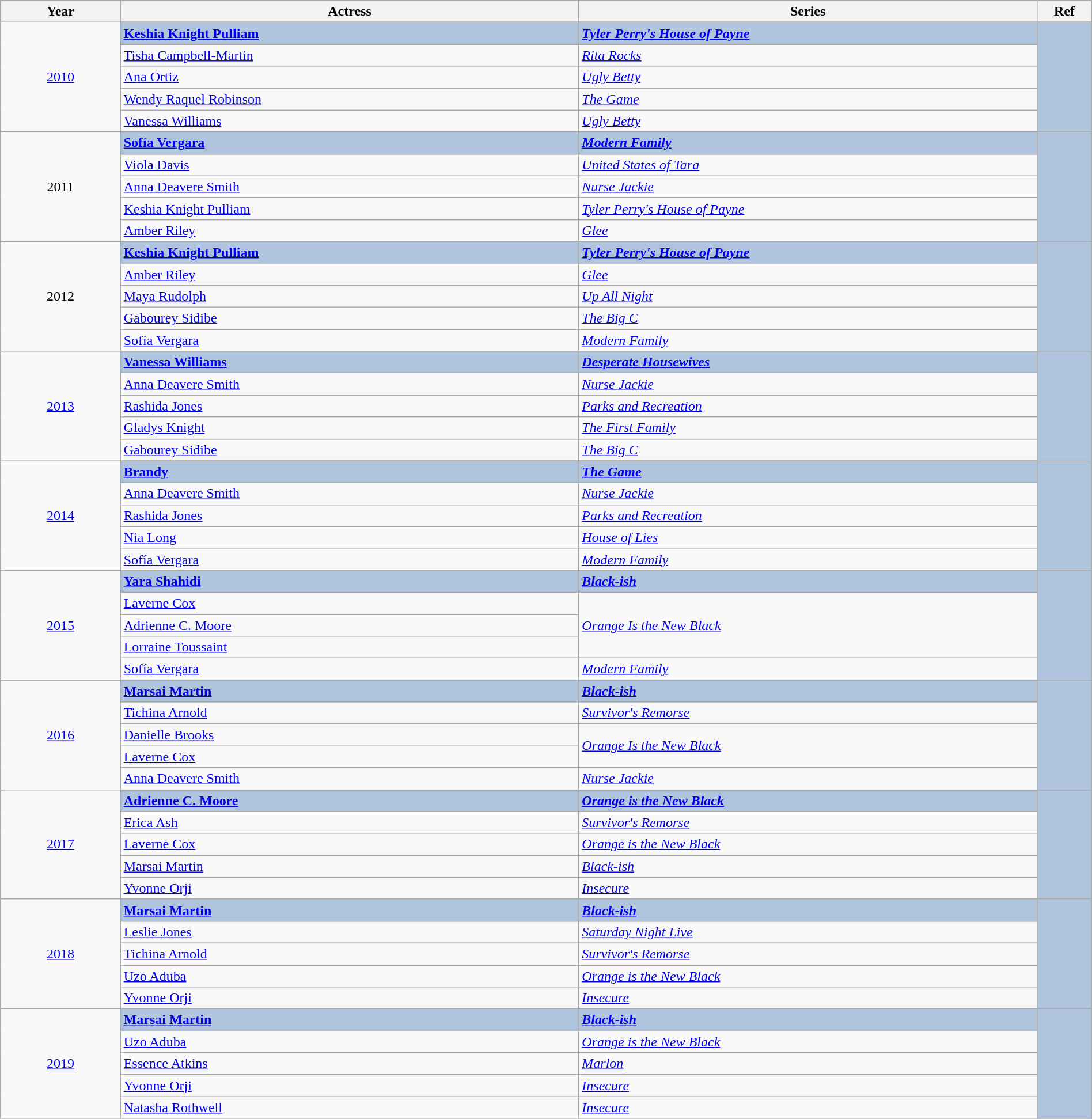<table class="wikitable" style="width:100%;">
<tr style="background:#bebebe;">
<th style="width:11%;">Year</th>
<th style="width:42%;">Actress</th>
<th style="width:42%;">Series</th>
<th style="width:5%;">Ref</th>
</tr>
<tr>
<td rowspan="6" align="center"><a href='#'>2010</a></td>
</tr>
<tr style="background:#B0C4DE">
<td><strong><a href='#'>Keshia Knight Pulliam</a></strong></td>
<td><strong><em><a href='#'>Tyler Perry's House of Payne</a></em></strong></td>
<td rowspan="6" align="center"></td>
</tr>
<tr>
<td><a href='#'>Tisha Campbell-Martin</a></td>
<td><em><a href='#'>Rita Rocks</a></em></td>
</tr>
<tr>
<td><a href='#'>Ana Ortiz</a></td>
<td><em><a href='#'>Ugly Betty</a></em></td>
</tr>
<tr>
<td><a href='#'>Wendy Raquel Robinson</a></td>
<td><em><a href='#'>The Game</a></em></td>
</tr>
<tr>
<td><a href='#'>Vanessa Williams</a></td>
<td><em><a href='#'>Ugly Betty</a></em></td>
</tr>
<tr>
<td rowspan="6" align="center">2011</td>
</tr>
<tr style="background:#B0C4DE">
<td><strong><a href='#'>Sofía Vergara</a></strong></td>
<td><strong><em><a href='#'>Modern Family</a></em></strong></td>
<td rowspan="6" align="center"></td>
</tr>
<tr>
<td><a href='#'>Viola Davis</a></td>
<td><em><a href='#'>United States of Tara</a></em></td>
</tr>
<tr>
<td><a href='#'>Anna Deavere Smith</a></td>
<td><em><a href='#'>Nurse Jackie</a></em></td>
</tr>
<tr>
<td><a href='#'>Keshia Knight Pulliam</a></td>
<td><em><a href='#'>Tyler Perry's House of Payne</a></em></td>
</tr>
<tr>
<td><a href='#'>Amber Riley</a></td>
<td><em><a href='#'>Glee</a></em></td>
</tr>
<tr>
<td rowspan="6" align="center">2012</td>
</tr>
<tr style="background:#B0C4DE">
<td><strong><a href='#'>Keshia Knight Pulliam</a></strong></td>
<td><strong><em><a href='#'>Tyler Perry's House of Payne</a></em></strong></td>
<td rowspan="6" align="center"></td>
</tr>
<tr>
<td><a href='#'>Amber Riley</a></td>
<td><em><a href='#'>Glee</a></em></td>
</tr>
<tr>
<td><a href='#'>Maya Rudolph</a></td>
<td><em><a href='#'>Up All Night</a></em></td>
</tr>
<tr>
<td><a href='#'>Gabourey Sidibe</a></td>
<td><em><a href='#'>The Big C</a></em></td>
</tr>
<tr>
<td><a href='#'>Sofía Vergara</a></td>
<td><em><a href='#'>Modern Family</a></em></td>
</tr>
<tr>
<td rowspan="6" align="center"><a href='#'>2013</a></td>
</tr>
<tr style="background:#B0C4DE">
<td><strong><a href='#'>Vanessa Williams</a></strong></td>
<td><strong><em><a href='#'>Desperate Housewives</a></em></strong></td>
<td rowspan="6" align="center"></td>
</tr>
<tr>
<td><a href='#'>Anna Deavere Smith</a></td>
<td><em><a href='#'>Nurse Jackie</a></em></td>
</tr>
<tr>
<td><a href='#'>Rashida Jones</a></td>
<td><em><a href='#'>Parks and Recreation</a></em></td>
</tr>
<tr>
<td><a href='#'>Gladys Knight</a></td>
<td><em><a href='#'>The First Family</a></em></td>
</tr>
<tr>
<td><a href='#'>Gabourey Sidibe</a></td>
<td><em><a href='#'>The Big C</a></em></td>
</tr>
<tr>
<td rowspan="6" align="center"><a href='#'>2014</a></td>
</tr>
<tr style="background:#B0C4DE">
<td><strong><a href='#'>Brandy</a></strong></td>
<td><strong><em><a href='#'>The Game</a></em></strong></td>
<td rowspan="6" align="center"></td>
</tr>
<tr>
<td><a href='#'>Anna Deavere Smith</a></td>
<td><em><a href='#'>Nurse Jackie</a></em></td>
</tr>
<tr>
<td><a href='#'>Rashida Jones</a></td>
<td><em><a href='#'>Parks and Recreation</a></em></td>
</tr>
<tr>
<td><a href='#'>Nia Long</a></td>
<td><em><a href='#'>House of Lies</a></em></td>
</tr>
<tr>
<td><a href='#'>Sofía Vergara</a></td>
<td><em><a href='#'>Modern Family</a></em></td>
</tr>
<tr>
<td rowspan="6" align="center"><a href='#'>2015</a></td>
</tr>
<tr style="background:#B0C4DE">
<td><strong><a href='#'>Yara Shahidi</a></strong></td>
<td><strong><em><a href='#'>Black-ish</a></em></strong></td>
<td rowspan="6" align="center"></td>
</tr>
<tr>
<td><a href='#'>Laverne Cox</a></td>
<td rowspan="3"><em><a href='#'>Orange Is the New Black</a></em></td>
</tr>
<tr>
<td><a href='#'>Adrienne C. Moore</a></td>
</tr>
<tr>
<td><a href='#'>Lorraine Toussaint</a></td>
</tr>
<tr>
<td><a href='#'>Sofía Vergara</a></td>
<td><em><a href='#'>Modern Family</a></em></td>
</tr>
<tr>
<td rowspan="6" align="center"><a href='#'>2016</a></td>
</tr>
<tr style="background:#B0C4DE">
<td><strong><a href='#'>Marsai Martin</a></strong></td>
<td><strong><em><a href='#'>Black-ish</a></em></strong></td>
<td rowspan="6" align="center"></td>
</tr>
<tr>
<td><a href='#'>Tichina Arnold</a></td>
<td><em><a href='#'>Survivor's Remorse</a></em></td>
</tr>
<tr>
<td><a href='#'>Danielle Brooks</a></td>
<td rowspan="2"><em><a href='#'>Orange Is the New Black</a></em></td>
</tr>
<tr>
<td><a href='#'>Laverne Cox</a></td>
</tr>
<tr>
<td><a href='#'>Anna Deavere Smith</a></td>
<td><em><a href='#'>Nurse Jackie</a></em></td>
</tr>
<tr>
<td rowspan="6" align="center"><a href='#'>2017</a></td>
</tr>
<tr style="background:#B0C4DE">
<td><strong><a href='#'>Adrienne C. Moore</a></strong></td>
<td><strong><em><a href='#'>Orange is the New Black</a></em></strong></td>
<td rowspan="6" align="center"></td>
</tr>
<tr>
<td><a href='#'>Erica Ash</a></td>
<td><em><a href='#'>Survivor's Remorse</a></em></td>
</tr>
<tr>
<td><a href='#'>Laverne Cox</a></td>
<td><em><a href='#'>Orange is the New Black</a></em></td>
</tr>
<tr>
<td><a href='#'>Marsai Martin</a></td>
<td><em><a href='#'>Black-ish</a></em></td>
</tr>
<tr>
<td><a href='#'>Yvonne Orji</a></td>
<td><em><a href='#'>Insecure</a></em></td>
</tr>
<tr>
<td rowspan="6" align="center"><a href='#'>2018</a></td>
</tr>
<tr style="background:#B0C4DE">
<td><strong><a href='#'>Marsai Martin</a></strong></td>
<td><strong><em><a href='#'>Black-ish</a></em></strong></td>
<td rowspan="6" align="center"></td>
</tr>
<tr>
<td><a href='#'>Leslie Jones</a></td>
<td><em><a href='#'>Saturday Night Live</a></em></td>
</tr>
<tr>
<td><a href='#'>Tichina Arnold</a></td>
<td><em><a href='#'>Survivor's Remorse</a></em></td>
</tr>
<tr>
<td><a href='#'>Uzo Aduba</a></td>
<td><em><a href='#'>Orange is the New Black</a></em></td>
</tr>
<tr>
<td><a href='#'>Yvonne Orji</a></td>
<td><em><a href='#'>Insecure</a></em></td>
</tr>
<tr>
<td rowspan="6" align="center"><a href='#'>2019</a></td>
</tr>
<tr style="background:#B0C4DE">
<td><strong><a href='#'>Marsai Martin</a></strong></td>
<td><strong><em><a href='#'>Black-ish</a></em></strong></td>
<td rowspan="6" align="center"></td>
</tr>
<tr>
<td><a href='#'>Uzo Aduba</a></td>
<td><em><a href='#'>Orange is the New Black</a></em></td>
</tr>
<tr>
<td><a href='#'>Essence Atkins</a></td>
<td><em><a href='#'>Marlon</a></em></td>
</tr>
<tr>
<td><a href='#'>Yvonne Orji</a></td>
<td><em><a href='#'>Insecure</a></em></td>
</tr>
<tr>
<td><a href='#'>Natasha Rothwell</a></td>
<td><em><a href='#'>Insecure</a></em></td>
</tr>
</table>
